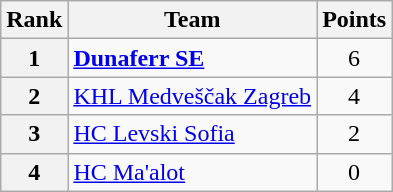<table class="wikitable" style="text-align: center;">
<tr>
<th>Rank</th>
<th>Team</th>
<th>Points</th>
</tr>
<tr>
<th>1</th>
<td style="text-align: left;"> <strong><a href='#'>Dunaferr SE</a></strong></td>
<td>6</td>
</tr>
<tr>
<th>2</th>
<td style="text-align: left;"> <a href='#'>KHL Medveščak Zagreb</a></td>
<td>4</td>
</tr>
<tr>
<th>3</th>
<td style="text-align: left;"> <a href='#'>HC Levski Sofia</a></td>
<td>2</td>
</tr>
<tr>
<th>4</th>
<td style="text-align: left;"> <a href='#'>HC Ma'alot</a></td>
<td>0</td>
</tr>
</table>
